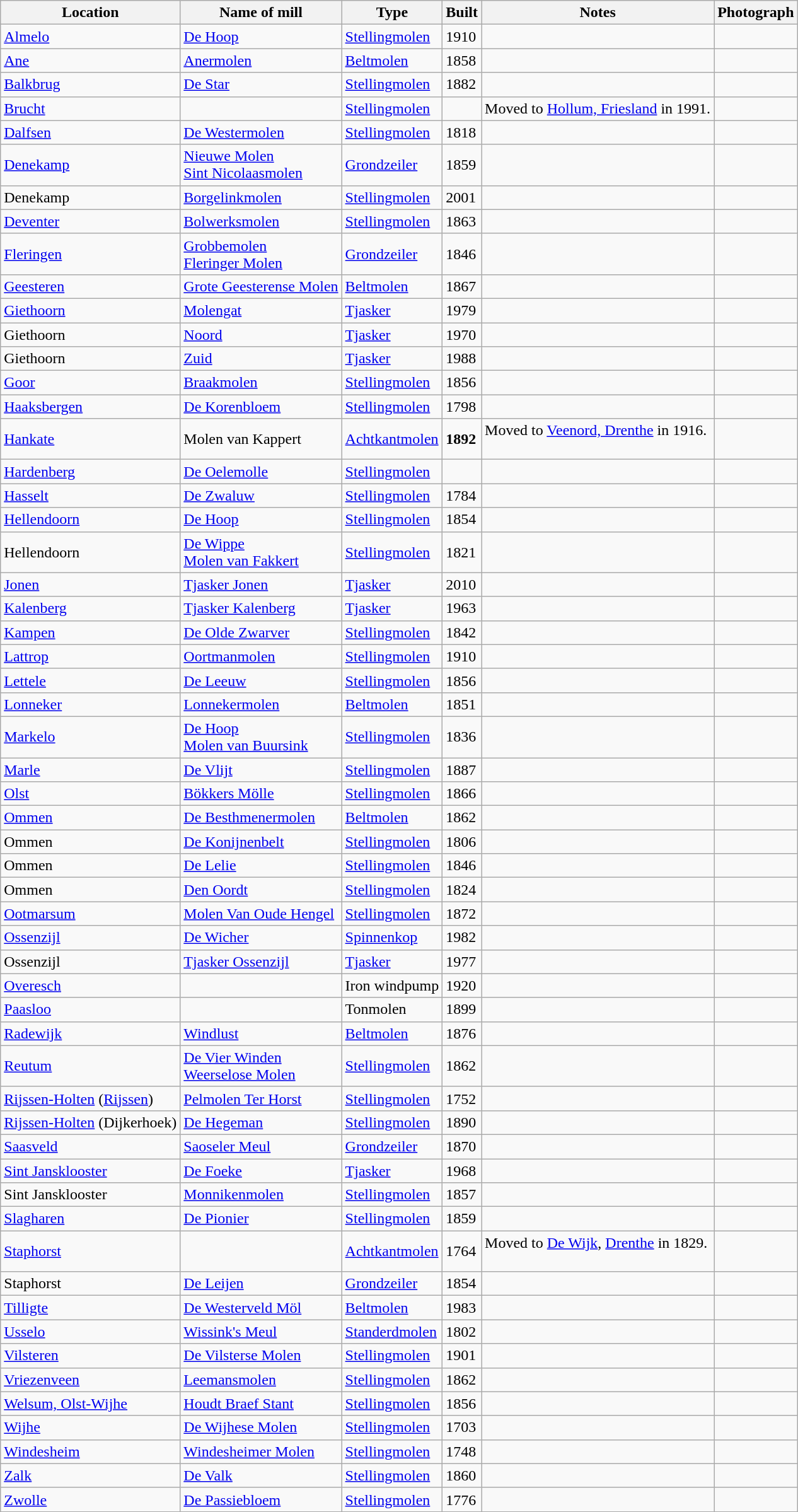<table class="wikitable">
<tr>
<th>Location</th>
<th>Name of mill</th>
<th>Type</th>
<th>Built</th>
<th>Notes</th>
<th>Photograph</th>
</tr>
<tr>
<td><a href='#'>Almelo</a></td>
<td><a href='#'>De Hoop</a></td>
<td><a href='#'>Stellingmolen</a></td>
<td>1910</td>
<td> </td>
<td></td>
</tr>
<tr>
<td><a href='#'>Ane</a></td>
<td><a href='#'>Anermolen</a></td>
<td><a href='#'>Beltmolen</a></td>
<td>1858</td>
<td> </td>
<td></td>
</tr>
<tr>
<td><a href='#'>Balkbrug</a></td>
<td><a href='#'>De Star</a></td>
<td><a href='#'>Stellingmolen</a></td>
<td>1882</td>
<td> </td>
<td></td>
</tr>
<tr>
<td><a href='#'>Brucht</a></td>
<td></td>
<td><a href='#'>Stellingmolen</a></td>
<td></td>
<td>Moved to <a href='#'>Hollum, Friesland</a> in 1991.</td>
<td></td>
</tr>
<tr>
<td><a href='#'>Dalfsen</a></td>
<td><a href='#'>De Westermolen</a></td>
<td><a href='#'>Stellingmolen</a></td>
<td>1818</td>
<td> </td>
<td></td>
</tr>
<tr>
<td><a href='#'>Denekamp</a></td>
<td><a href='#'>Nieuwe Molen<br>Sint Nicolaasmolen</a></td>
<td><a href='#'>Grondzeiler</a></td>
<td>1859</td>
<td> </td>
<td></td>
</tr>
<tr>
<td>Denekamp</td>
<td><a href='#'>Borgelinkmolen</a></td>
<td><a href='#'>Stellingmolen</a></td>
<td>2001</td>
<td> </td>
<td></td>
</tr>
<tr>
<td><a href='#'>Deventer</a></td>
<td><a href='#'>Bolwerksmolen</a></td>
<td><a href='#'>Stellingmolen</a></td>
<td>1863</td>
<td> </td>
<td></td>
</tr>
<tr>
<td><a href='#'>Fleringen</a></td>
<td><a href='#'>Grobbemolen<br>Fleringer Molen</a></td>
<td><a href='#'>Grondzeiler</a></td>
<td>1846</td>
<td> </td>
<td></td>
</tr>
<tr>
<td><a href='#'>Geesteren</a></td>
<td><a href='#'>Grote Geesterense Molen</a></td>
<td><a href='#'>Beltmolen</a></td>
<td>1867</td>
<td> </td>
<td></td>
</tr>
<tr>
<td><a href='#'>Giethoorn</a></td>
<td><a href='#'>Molengat</a></td>
<td><a href='#'>Tjasker</a></td>
<td>1979</td>
<td> </td>
<td></td>
</tr>
<tr>
<td>Giethoorn</td>
<td><a href='#'>Noord</a></td>
<td><a href='#'>Tjasker</a></td>
<td>1970</td>
<td> </td>
<td></td>
</tr>
<tr>
<td>Giethoorn</td>
<td><a href='#'>Zuid</a></td>
<td><a href='#'>Tjasker</a></td>
<td>1988</td>
<td> </td>
<td></td>
</tr>
<tr>
<td><a href='#'>Goor</a></td>
<td><a href='#'>Braakmolen</a></td>
<td><a href='#'>Stellingmolen</a></td>
<td>1856</td>
<td> </td>
<td></td>
</tr>
<tr>
<td><a href='#'>Haaksbergen</a></td>
<td><a href='#'>De Korenbloem</a></td>
<td><a href='#'>Stellingmolen</a></td>
<td>1798</td>
<td> </td>
<td></td>
</tr>
<tr>
<td><a href='#'>Hankate</a></td>
<td>Molen van Kappert</td>
<td><a href='#'>Achtkantmolen</a></td>
<td><strong>1892</strong></td>
<td>Moved to <a href='#'>Veenord, Drenthe</a> in 1916.<br> <br> </td>
<td></td>
</tr>
<tr>
<td><a href='#'>Hardenberg</a></td>
<td><a href='#'>De Oelemolle</a></td>
<td><a href='#'>Stellingmolen</a></td>
<td></td>
<td> </td>
<td></td>
</tr>
<tr>
<td><a href='#'>Hasselt</a></td>
<td><a href='#'>De Zwaluw</a></td>
<td><a href='#'>Stellingmolen</a></td>
<td>1784</td>
<td> </td>
<td></td>
</tr>
<tr>
<td><a href='#'>Hellendoorn</a></td>
<td><a href='#'>De Hoop</a></td>
<td><a href='#'>Stellingmolen</a></td>
<td>1854</td>
<td> </td>
<td></td>
</tr>
<tr>
<td>Hellendoorn</td>
<td><a href='#'>De Wippe<br>Molen van Fakkert</a></td>
<td><a href='#'>Stellingmolen</a></td>
<td>1821</td>
<td> </td>
<td></td>
</tr>
<tr>
<td><a href='#'>Jonen</a></td>
<td><a href='#'>Tjasker Jonen</a></td>
<td><a href='#'>Tjasker</a></td>
<td>2010</td>
<td> </td>
<td></td>
</tr>
<tr>
<td><a href='#'>Kalenberg</a></td>
<td><a href='#'>Tjasker Kalenberg</a></td>
<td><a href='#'>Tjasker</a></td>
<td>1963</td>
<td> </td>
<td></td>
</tr>
<tr>
<td><a href='#'>Kampen</a></td>
<td><a href='#'>De Olde Zwarver</a></td>
<td><a href='#'>Stellingmolen</a></td>
<td>1842</td>
<td> </td>
<td></td>
</tr>
<tr>
<td><a href='#'>Lattrop</a></td>
<td><a href='#'>Oortmanmolen</a></td>
<td><a href='#'>Stellingmolen</a></td>
<td>1910</td>
<td> </td>
<td></td>
</tr>
<tr>
<td><a href='#'>Lettele</a></td>
<td><a href='#'>De Leeuw</a></td>
<td><a href='#'>Stellingmolen</a></td>
<td>1856</td>
<td> </td>
<td></td>
</tr>
<tr>
<td><a href='#'>Lonneker</a></td>
<td><a href='#'>Lonnekermolen</a></td>
<td><a href='#'>Beltmolen</a></td>
<td>1851</td>
<td> </td>
<td></td>
</tr>
<tr>
<td><a href='#'>Markelo</a></td>
<td><a href='#'>De Hoop<br>Molen van Buursink</a></td>
<td><a href='#'>Stellingmolen</a></td>
<td>1836</td>
<td> </td>
<td></td>
</tr>
<tr>
<td><a href='#'>Marle</a></td>
<td><a href='#'>De Vlijt</a></td>
<td><a href='#'>Stellingmolen</a></td>
<td>1887</td>
<td> </td>
<td></td>
</tr>
<tr>
<td><a href='#'>Olst</a></td>
<td><a href='#'>Bökkers Mölle</a></td>
<td><a href='#'>Stellingmolen</a></td>
<td>1866</td>
<td> </td>
<td></td>
</tr>
<tr>
<td><a href='#'>Ommen</a></td>
<td><a href='#'>De Besthmenermolen</a></td>
<td><a href='#'>Beltmolen</a></td>
<td>1862</td>
<td> </td>
<td></td>
</tr>
<tr>
<td>Ommen</td>
<td><a href='#'>De Konijnenbelt</a></td>
<td><a href='#'>Stellingmolen</a></td>
<td>1806</td>
<td> </td>
<td></td>
</tr>
<tr>
<td>Ommen</td>
<td><a href='#'>De Lelie</a></td>
<td><a href='#'>Stellingmolen</a></td>
<td>1846</td>
<td> </td>
<td></td>
</tr>
<tr>
<td>Ommen</td>
<td><a href='#'>Den Oordt</a></td>
<td><a href='#'>Stellingmolen</a></td>
<td>1824</td>
<td> </td>
<td></td>
</tr>
<tr>
<td><a href='#'>Ootmarsum</a></td>
<td><a href='#'>Molen Van Oude Hengel</a></td>
<td><a href='#'>Stellingmolen</a></td>
<td>1872</td>
<td> </td>
<td></td>
</tr>
<tr>
<td><a href='#'>Ossenzijl</a></td>
<td><a href='#'>De Wicher</a></td>
<td><a href='#'>Spinnenkop</a></td>
<td>1982</td>
<td> </td>
<td></td>
</tr>
<tr>
<td>Ossenzijl</td>
<td><a href='#'>Tjasker Ossenzijl</a></td>
<td><a href='#'>Tjasker</a></td>
<td>1977</td>
<td> </td>
<td></td>
</tr>
<tr>
<td><a href='#'>Overesch</a></td>
<td></td>
<td>Iron windpump</td>
<td>1920</td>
<td> </td>
<td></td>
</tr>
<tr>
<td><a href='#'>Paasloo</a></td>
<td></td>
<td>Tonmolen</td>
<td>1899</td>
<td> </td>
<td></td>
</tr>
<tr>
<td><a href='#'>Radewijk</a></td>
<td><a href='#'>Windlust</a></td>
<td><a href='#'>Beltmolen</a></td>
<td>1876</td>
<td> </td>
<td></td>
</tr>
<tr>
<td><a href='#'>Reutum</a></td>
<td><a href='#'>De Vier Winden<br>Weerselose Molen</a></td>
<td><a href='#'>Stellingmolen</a></td>
<td>1862</td>
<td> </td>
<td></td>
</tr>
<tr>
<td><a href='#'>Rijssen-Holten</a> (<a href='#'>Rijssen</a>)</td>
<td><a href='#'>Pelmolen Ter Horst</a></td>
<td><a href='#'>Stellingmolen</a></td>
<td>1752</td>
<td> </td>
<td></td>
</tr>
<tr>
<td><a href='#'>Rijssen-Holten</a> (Dijkerhoek)</td>
<td><a href='#'>De Hegeman</a></td>
<td><a href='#'>Stellingmolen</a></td>
<td>1890</td>
<td> </td>
<td></td>
</tr>
<tr>
<td><a href='#'>Saasveld</a></td>
<td><a href='#'>Saoseler Meul</a></td>
<td><a href='#'>Grondzeiler</a></td>
<td>1870</td>
<td> </td>
<td></td>
</tr>
<tr>
<td><a href='#'>Sint Jansklooster</a></td>
<td><a href='#'>De Foeke</a></td>
<td><a href='#'>Tjasker</a></td>
<td>1968</td>
<td> </td>
<td></td>
</tr>
<tr>
<td>Sint Jansklooster</td>
<td><a href='#'>Monnikenmolen</a></td>
<td><a href='#'>Stellingmolen</a></td>
<td>1857</td>
<td> </td>
<td></td>
</tr>
<tr>
<td><a href='#'>Slagharen</a></td>
<td><a href='#'>De Pionier</a></td>
<td><a href='#'>Stellingmolen</a></td>
<td>1859</td>
<td> </td>
<td></td>
</tr>
<tr>
<td><a href='#'>Staphorst</a></td>
<td></td>
<td><a href='#'>Achtkantmolen</a></td>
<td>1764</td>
<td>Moved to <a href='#'>De Wijk</a>, <a href='#'>Drenthe</a> in 1829.<br> <br> </td>
<td></td>
</tr>
<tr>
<td>Staphorst</td>
<td><a href='#'>De Leijen</a></td>
<td><a href='#'>Grondzeiler</a></td>
<td>1854</td>
<td> </td>
<td></td>
</tr>
<tr>
<td><a href='#'>Tilligte</a></td>
<td><a href='#'>De Westerveld Möl</a></td>
<td><a href='#'>Beltmolen</a></td>
<td>1983</td>
<td> </td>
<td></td>
</tr>
<tr>
<td><a href='#'>Usselo</a></td>
<td><a href='#'>Wissink's Meul</a></td>
<td><a href='#'>Standerdmolen</a></td>
<td>1802</td>
<td> </td>
<td></td>
</tr>
<tr>
<td><a href='#'>Vilsteren</a></td>
<td><a href='#'>De Vilsterse Molen</a></td>
<td><a href='#'>Stellingmolen</a></td>
<td>1901</td>
<td> </td>
<td></td>
</tr>
<tr>
<td><a href='#'>Vriezenveen</a></td>
<td><a href='#'>Leemansmolen</a></td>
<td><a href='#'>Stellingmolen</a></td>
<td>1862</td>
<td> </td>
<td></td>
</tr>
<tr>
<td><a href='#'>Welsum, Olst-Wijhe</a></td>
<td><a href='#'>Houdt Braef Stant</a></td>
<td><a href='#'>Stellingmolen</a></td>
<td>1856</td>
<td> </td>
<td></td>
</tr>
<tr>
<td><a href='#'>Wijhe</a></td>
<td><a href='#'>De Wijhese Molen</a></td>
<td><a href='#'>Stellingmolen</a></td>
<td>1703</td>
<td> </td>
<td></td>
</tr>
<tr>
<td><a href='#'>Windesheim</a></td>
<td><a href='#'>Windesheimer Molen</a></td>
<td><a href='#'>Stellingmolen</a></td>
<td>1748</td>
<td> </td>
<td></td>
</tr>
<tr>
<td><a href='#'>Zalk</a></td>
<td><a href='#'>De Valk</a></td>
<td><a href='#'>Stellingmolen</a></td>
<td>1860</td>
<td> </td>
<td></td>
</tr>
<tr>
<td><a href='#'>Zwolle</a></td>
<td><a href='#'>De Passiebloem</a></td>
<td><a href='#'>Stellingmolen</a></td>
<td>1776</td>
<td> </td>
<td></td>
</tr>
</table>
